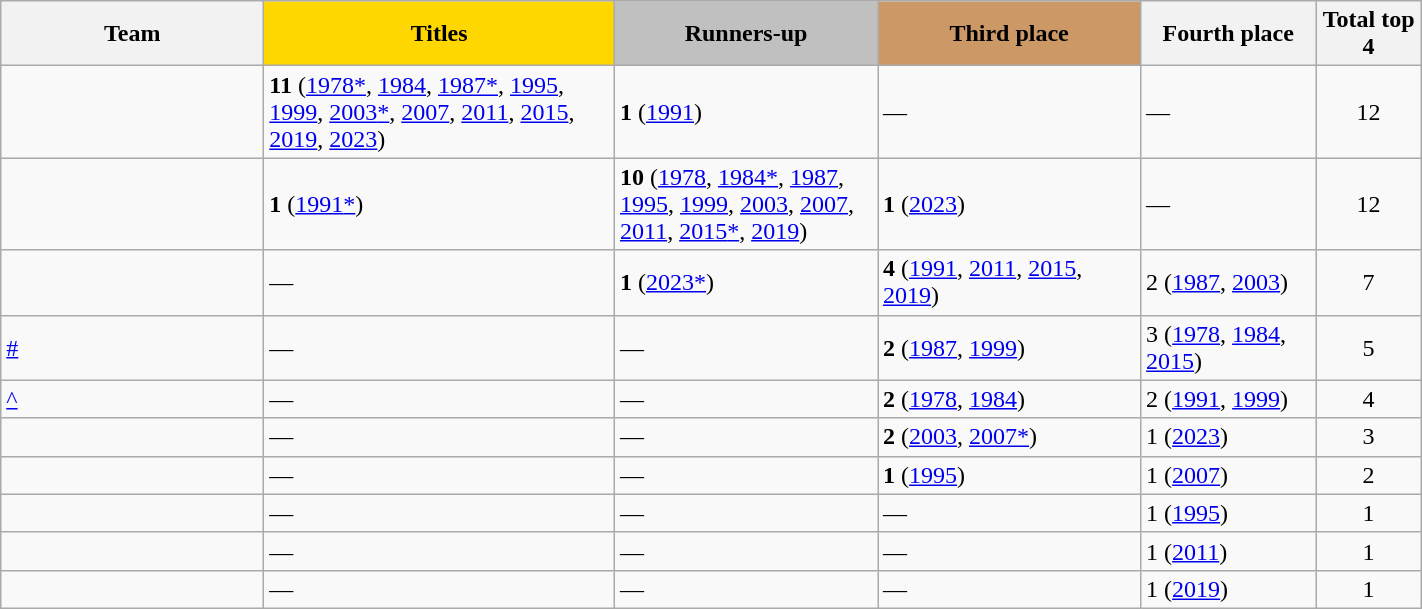<table class="wikitable sortable" style=font-size:100% width=75%>
<tr>
<th width=15%>Team</th>
<th style="background:#FFD700;" width=20%>Titles</th>
<th style="background:#C0C0C0;" width=15%>Runners-up</th>
<th style="background:#CC9966;" width=15%>Third place</th>
<th width=10%>Fourth place</th>
<th width=6%>Total top 4</th>
</tr>
<tr>
<td></td>
<td><strong>11</strong> (<a href='#'>1978</a><a href='#'>*</a>, <a href='#'>1984</a>, <a href='#'>1987</a><a href='#'>*</a>, <a href='#'>1995</a>, <a href='#'>1999</a>, <a href='#'>2003</a><a href='#'>*</a>, <a href='#'>2007</a>, <a href='#'>2011</a>, <a href='#'>2015</a>, <a href='#'>2019</a>, <a href='#'>2023</a>)</td>
<td><strong>1</strong> (<a href='#'>1991</a>)</td>
<td>—</td>
<td>—</td>
<td align=center>12 </td>
</tr>
<tr>
<td></td>
<td><strong>1</strong> (<a href='#'>1991</a><a href='#'>*</a>)</td>
<td><strong>10</strong> (<a href='#'>1978</a>, <a href='#'>1984</a><a href='#'>*</a>, <a href='#'>1987</a>, <a href='#'>1995</a>, <a href='#'>1999</a>, <a href='#'>2003</a>, <a href='#'>2007</a>, <a href='#'>2011</a>, <a href='#'>2015</a><a href='#'>*</a>, <a href='#'>2019</a>)</td>
<td><strong>1</strong> (<a href='#'>2023</a>)</td>
<td>—</td>
<td align=center>12 </td>
</tr>
<tr>
<td></td>
<td>—</td>
<td><strong>1</strong> (<a href='#'>2023</a><a href='#'>*</a>)</td>
<td><strong>4</strong> (<a href='#'>1991</a>, <a href='#'>2011</a>, <a href='#'>2015</a>, <a href='#'>2019</a>)</td>
<td>2 (<a href='#'>1987</a>, <a href='#'>2003</a>)</td>
<td align=center>7 </td>
</tr>
<tr>
<td><a href='#'>#</a></td>
<td>—</td>
<td>—</td>
<td><strong>2</strong> (<a href='#'>1987</a>, <a href='#'>1999</a>)</td>
<td>3 (<a href='#'>1978</a>, <a href='#'>1984</a>, <a href='#'>2015</a>)</td>
<td align=center>5</td>
</tr>
<tr>
<td><a href='#'>^</a></td>
<td>—</td>
<td>—</td>
<td><strong>2</strong> (<a href='#'>1978</a>, <a href='#'>1984</a>)</td>
<td>2 (<a href='#'>1991</a>, <a href='#'>1999</a>)</td>
<td align=center>4</td>
</tr>
<tr>
<td></td>
<td>—</td>
<td>—</td>
<td><strong>2</strong> (<a href='#'>2003</a>, <a href='#'>2007</a><a href='#'>*</a>)</td>
<td>1 (<a href='#'>2023</a>)</td>
<td align=center>3 </td>
</tr>
<tr>
<td></td>
<td>—</td>
<td>—</td>
<td><strong>1</strong> (<a href='#'>1995</a>)</td>
<td>1 (<a href='#'>2007</a>)</td>
<td align=center>2</td>
</tr>
<tr>
<td></td>
<td>—</td>
<td>—</td>
<td>—</td>
<td>1 (<a href='#'>1995</a>)</td>
<td align=center>1</td>
</tr>
<tr>
<td></td>
<td>—</td>
<td>—</td>
<td>—</td>
<td>1 (<a href='#'>2011</a>)</td>
<td align=center>1</td>
</tr>
<tr>
<td></td>
<td>—</td>
<td>—</td>
<td>—</td>
<td>1 (<a href='#'>2019</a>)</td>
<td align=center>1 </td>
</tr>
</table>
